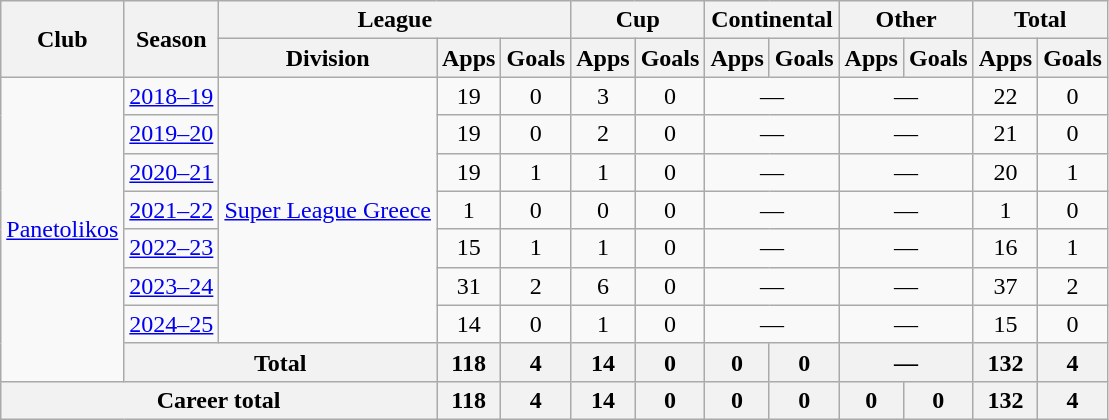<table class="wikitable" style="text-align:center">
<tr>
<th rowspan=2>Club</th>
<th rowspan=2>Season</th>
<th colspan=3>League</th>
<th colspan=2>Cup</th>
<th colspan=2>Continental</th>
<th colspan=2>Other</th>
<th colspan=2>Total</th>
</tr>
<tr>
<th>Division</th>
<th>Apps</th>
<th>Goals</th>
<th>Apps</th>
<th>Goals</th>
<th>Apps</th>
<th>Goals</th>
<th>Apps</th>
<th>Goals</th>
<th>Apps</th>
<th>Goals</th>
</tr>
<tr>
<td rowspan="8"><a href='#'>Panetolikos</a></td>
<td><a href='#'>2018–19</a></td>
<td rowspan="7"><a href='#'>Super League Greece</a></td>
<td>19</td>
<td>0</td>
<td>3</td>
<td>0</td>
<td colspan="2">—</td>
<td colspan="2">—</td>
<td>22</td>
<td>0</td>
</tr>
<tr>
<td><a href='#'>2019–20</a></td>
<td>19</td>
<td>0</td>
<td>2</td>
<td>0</td>
<td colspan="2">—</td>
<td colspan="2">—</td>
<td>21</td>
<td>0</td>
</tr>
<tr>
<td><a href='#'>2020–21</a></td>
<td>19</td>
<td>1</td>
<td>1</td>
<td>0</td>
<td colspan="2">—</td>
<td colspan="2">—</td>
<td>20</td>
<td>1</td>
</tr>
<tr>
<td><a href='#'>2021–22</a></td>
<td>1</td>
<td>0</td>
<td>0</td>
<td>0</td>
<td colspan="2">—</td>
<td colspan="2">—</td>
<td>1</td>
<td>0</td>
</tr>
<tr>
<td><a href='#'>2022–23</a></td>
<td>15</td>
<td>1</td>
<td>1</td>
<td>0</td>
<td colspan="2">—</td>
<td colspan="2">—</td>
<td>16</td>
<td>1</td>
</tr>
<tr>
<td><a href='#'>2023–24</a></td>
<td>31</td>
<td>2</td>
<td>6</td>
<td>0</td>
<td colspan="2">—</td>
<td colspan="2">—</td>
<td>37</td>
<td>2</td>
</tr>
<tr>
<td><a href='#'>2024–25</a></td>
<td>14</td>
<td>0</td>
<td>1</td>
<td>0</td>
<td colspan="2">—</td>
<td colspan="2">—</td>
<td>15</td>
<td>0</td>
</tr>
<tr>
<th colspan="2">Total</th>
<th>118</th>
<th>4</th>
<th>14</th>
<th>0</th>
<th>0</th>
<th>0</th>
<th colspan="2">—</th>
<th>132</th>
<th>4</th>
</tr>
<tr>
<th colspan="3">Career total</th>
<th>118</th>
<th>4</th>
<th>14</th>
<th>0</th>
<th>0</th>
<th>0</th>
<th>0</th>
<th>0</th>
<th>132</th>
<th>4</th>
</tr>
</table>
